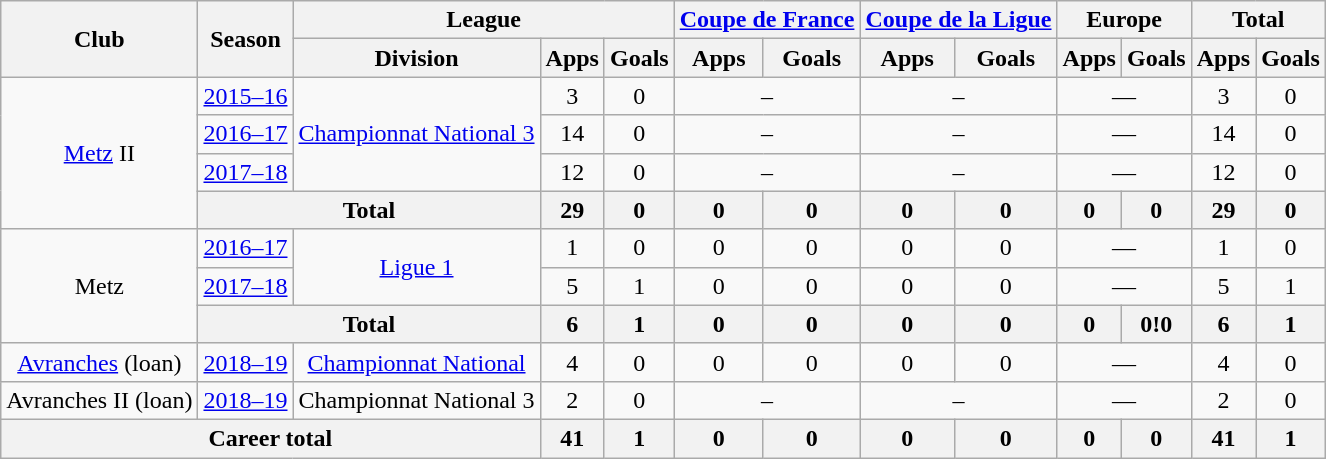<table class="wikitable" style="text-align: center">
<tr>
<th rowspan="2">Club</th>
<th rowspan="2">Season</th>
<th colspan="3">League</th>
<th colspan="2"><a href='#'>Coupe de France</a></th>
<th colspan="2"><a href='#'>Coupe de la Ligue</a></th>
<th colspan="2">Europe</th>
<th colspan="2">Total</th>
</tr>
<tr>
<th>Division</th>
<th>Apps</th>
<th>Goals</th>
<th>Apps</th>
<th>Goals</th>
<th>Apps</th>
<th>Goals</th>
<th>Apps</th>
<th>Goals</th>
<th>Apps</th>
<th>Goals</th>
</tr>
<tr>
<td rowspan="4"><a href='#'>Metz</a> II</td>
<td><a href='#'>2015–16</a></td>
<td rowspan="3"><a href='#'>Championnat National 3</a></td>
<td>3</td>
<td>0</td>
<td colspan="2">–</td>
<td colspan="2">–</td>
<td colspan="2">—</td>
<td>3</td>
<td>0</td>
</tr>
<tr>
<td><a href='#'>2016–17</a></td>
<td>14</td>
<td>0</td>
<td colspan="2">–</td>
<td colspan="2">–</td>
<td colspan="2">—</td>
<td>14</td>
<td>0</td>
</tr>
<tr>
<td><a href='#'>2017–18</a></td>
<td>12</td>
<td>0</td>
<td colspan="2">–</td>
<td colspan="2">–</td>
<td colspan="2">—</td>
<td>12</td>
<td>0</td>
</tr>
<tr>
<th colspan="2">Total</th>
<th>29</th>
<th>0</th>
<th>0</th>
<th>0</th>
<th>0</th>
<th>0</th>
<th>0</th>
<th>0</th>
<th>29</th>
<th>0</th>
</tr>
<tr>
<td rowspan="3">Metz</td>
<td><a href='#'>2016–17</a></td>
<td rowspan="2"><a href='#'>Ligue 1</a></td>
<td>1</td>
<td>0</td>
<td>0</td>
<td>0</td>
<td>0</td>
<td>0</td>
<td colspan="2">—</td>
<td>1</td>
<td>0</td>
</tr>
<tr>
<td><a href='#'>2017–18</a></td>
<td>5</td>
<td>1</td>
<td>0</td>
<td>0</td>
<td>0</td>
<td>0</td>
<td colspan="2">—</td>
<td>5</td>
<td>1</td>
</tr>
<tr>
<th colspan="2">Total</th>
<th>6</th>
<th>1</th>
<th>0</th>
<th>0</th>
<th>0</th>
<th>0</th>
<th>0</th>
<th>0!0</th>
<th>6</th>
<th>1</th>
</tr>
<tr>
<td><a href='#'>Avranches</a> (loan)</td>
<td><a href='#'>2018–19</a></td>
<td><a href='#'>Championnat National</a></td>
<td>4</td>
<td>0</td>
<td>0</td>
<td>0</td>
<td>0</td>
<td>0</td>
<td colspan="2">—</td>
<td>4</td>
<td>0</td>
</tr>
<tr>
<td>Avranches II (loan)</td>
<td><a href='#'>2018–19</a></td>
<td>Championnat National 3</td>
<td>2</td>
<td>0</td>
<td colspan="2">–</td>
<td colspan="2">–</td>
<td colspan="2">—</td>
<td>2</td>
<td>0</td>
</tr>
<tr>
<th colspan="3">Career total</th>
<th>41</th>
<th>1</th>
<th>0</th>
<th>0</th>
<th>0</th>
<th>0</th>
<th>0</th>
<th>0</th>
<th>41</th>
<th>1</th>
</tr>
</table>
